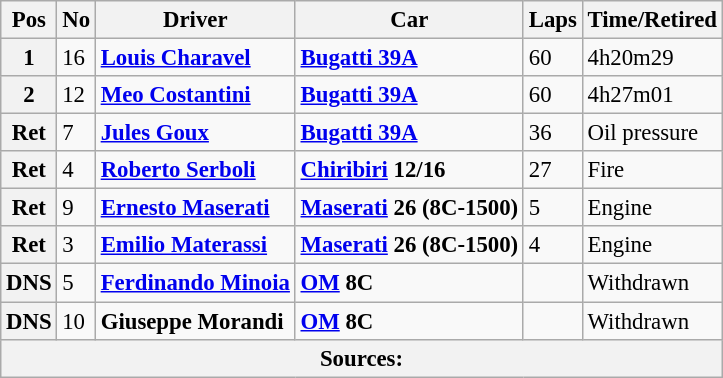<table class="wikitable" style="font-size: 95%;">
<tr>
<th>Pos</th>
<th>No</th>
<th>Driver</th>
<th>Car</th>
<th>Laps</th>
<th>Time/Retired</th>
</tr>
<tr>
<th>1</th>
<td>16</td>
<td> <strong><a href='#'>Louis Charavel</a></strong></td>
<td><strong><a href='#'>Bugatti 39A</a></strong></td>
<td>60</td>
<td>4h20m29</td>
</tr>
<tr>
<th>2</th>
<td>12</td>
<td> <strong><a href='#'>Meo Costantini</a></strong></td>
<td><strong><a href='#'>Bugatti 39A</a></strong></td>
<td>60</td>
<td>4h27m01</td>
</tr>
<tr>
<th>Ret</th>
<td>7</td>
<td> <strong><a href='#'>Jules Goux</a></strong></td>
<td><strong><a href='#'>Bugatti 39A</a></strong></td>
<td>36</td>
<td>Oil pressure</td>
</tr>
<tr>
<th>Ret</th>
<td>4</td>
<td> <strong><a href='#'>Roberto Serboli</a></strong></td>
<td><strong><a href='#'>Chiribiri</a> 12/16</strong></td>
<td>27</td>
<td>Fire</td>
</tr>
<tr>
<th>Ret</th>
<td>9</td>
<td> <strong><a href='#'>Ernesto Maserati</a></strong></td>
<td><strong><a href='#'>Maserati</a> 26 (8C-1500)</strong></td>
<td>5</td>
<td>Engine</td>
</tr>
<tr>
<th>Ret</th>
<td>3</td>
<td> <strong><a href='#'>Emilio Materassi</a></strong></td>
<td><strong><a href='#'>Maserati</a> 26 (8C-1500)</strong></td>
<td>4</td>
<td>Engine</td>
</tr>
<tr>
<th>DNS</th>
<td>5</td>
<td> <strong><a href='#'>Ferdinando Minoia</a></strong></td>
<td><strong><a href='#'>OM</a> 8C</strong></td>
<td></td>
<td>Withdrawn</td>
</tr>
<tr>
<th>DNS</th>
<td>10</td>
<td> <strong>Giuseppe Morandi</strong></td>
<td><strong><a href='#'>OM</a> 8C</strong></td>
<td></td>
<td>Withdrawn</td>
</tr>
<tr>
<th colspan=6>Sources:</th>
</tr>
</table>
